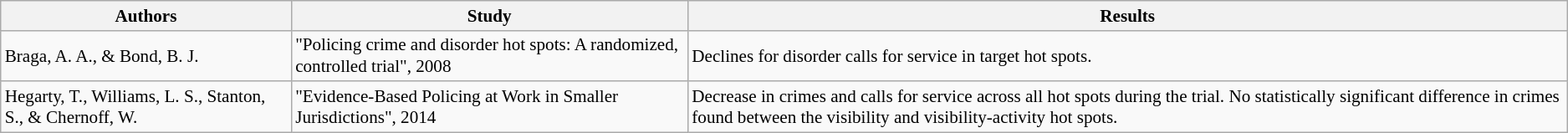<table class="wikitable" style="font-size: 88%">
<tr>
<th>Authors</th>
<th>Study</th>
<th>Results</th>
</tr>
<tr>
<td>Braga, A. A., & Bond, B. J.</td>
<td>"Policing crime and disorder hot spots: A randomized, controlled trial", 2008</td>
<td>Declines for disorder calls for service in target hot spots.</td>
</tr>
<tr>
<td>Hegarty, T., Williams, L. S., Stanton, S., & Chernoff, W.</td>
<td>"Evidence-Based Policing at Work in Smaller Jurisdictions", 2014</td>
<td>Decrease in crimes and calls for service across all hot spots during the trial. No statistically significant difference in crimes found between the visibility and visibility-activity hot spots.</td>
</tr>
</table>
